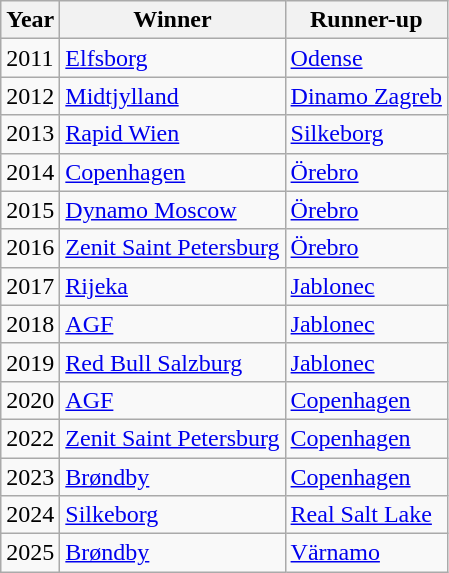<table class="wikitable">
<tr>
<th>Year</th>
<th>Winner</th>
<th>Runner-up</th>
</tr>
<tr>
<td>2011</td>
<td> <a href='#'>Elfsborg</a></td>
<td> <a href='#'>Odense</a></td>
</tr>
<tr>
<td>2012</td>
<td> <a href='#'>Midtjylland</a></td>
<td> <a href='#'>Dinamo Zagreb</a></td>
</tr>
<tr>
<td>2013</td>
<td> <a href='#'>Rapid Wien</a></td>
<td> <a href='#'>Silkeborg</a></td>
</tr>
<tr>
<td>2014</td>
<td> <a href='#'>Copenhagen</a></td>
<td> <a href='#'>Örebro</a></td>
</tr>
<tr>
<td>2015</td>
<td> <a href='#'>Dynamo Moscow</a></td>
<td> <a href='#'>Örebro</a></td>
</tr>
<tr>
<td>2016</td>
<td> <a href='#'>Zenit Saint Petersburg</a></td>
<td> <a href='#'>Örebro</a></td>
</tr>
<tr>
<td>2017</td>
<td> <a href='#'>Rijeka</a></td>
<td> <a href='#'>Jablonec</a></td>
</tr>
<tr>
<td>2018</td>
<td> <a href='#'>AGF</a></td>
<td> <a href='#'>Jablonec</a></td>
</tr>
<tr>
<td>2019</td>
<td> <a href='#'>Red Bull Salzburg</a></td>
<td> <a href='#'>Jablonec</a></td>
</tr>
<tr>
<td>2020</td>
<td> <a href='#'>AGF</a></td>
<td> <a href='#'>Copenhagen</a></td>
</tr>
<tr>
<td>2022</td>
<td> <a href='#'>Zenit Saint Petersburg</a></td>
<td> <a href='#'>Copenhagen</a></td>
</tr>
<tr>
<td>2023</td>
<td> <a href='#'>Brøndby</a></td>
<td> <a href='#'>Copenhagen</a></td>
</tr>
<tr>
<td>2024</td>
<td> <a href='#'>Silkeborg</a></td>
<td> <a href='#'>Real Salt Lake</a></td>
</tr>
<tr>
<td>2025</td>
<td> <a href='#'>Brøndby</a></td>
<td> <a href='#'>Värnamo</a></td>
</tr>
</table>
